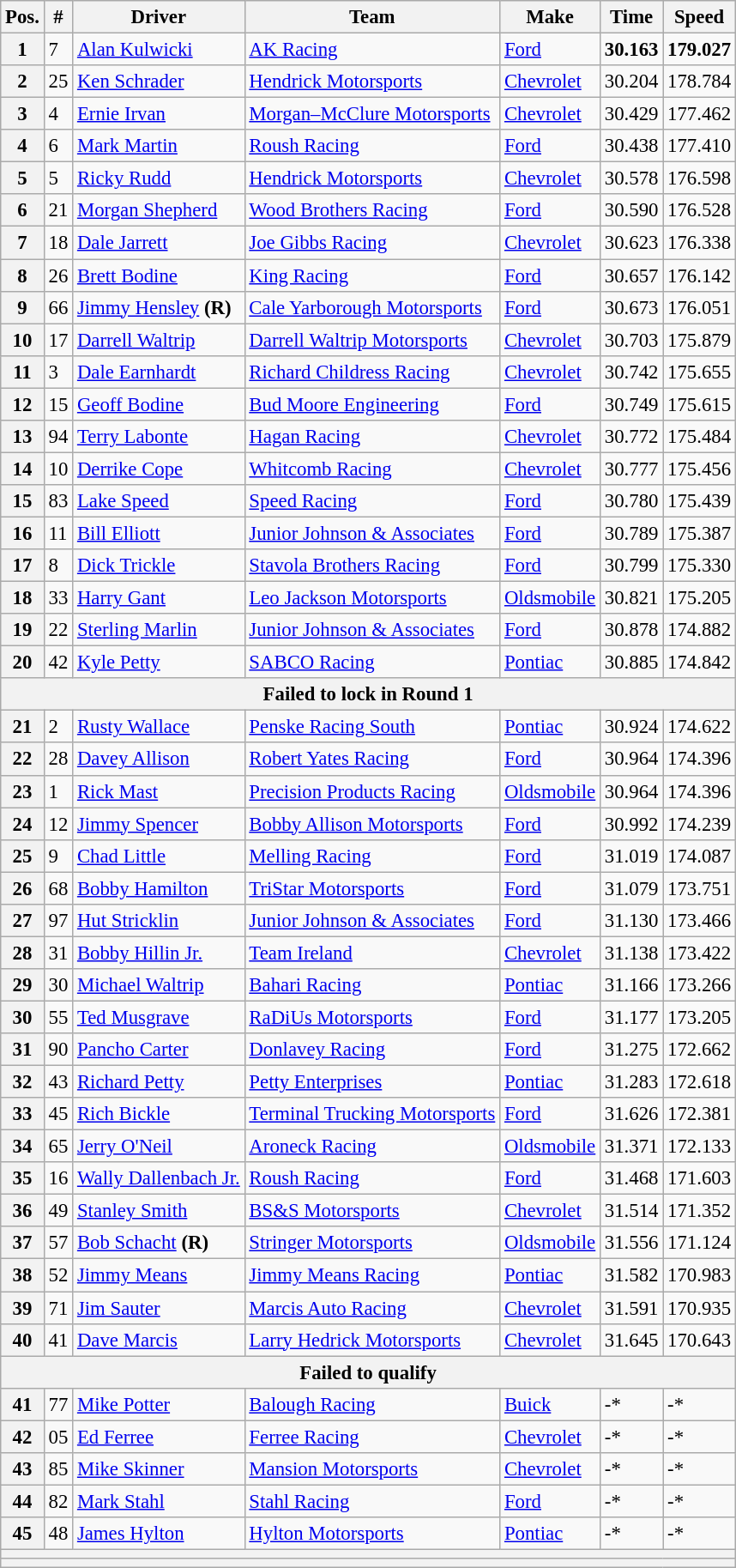<table class="wikitable" style="font-size:95%">
<tr>
<th>Pos.</th>
<th>#</th>
<th>Driver</th>
<th>Team</th>
<th>Make</th>
<th>Time</th>
<th>Speed</th>
</tr>
<tr>
<th>1</th>
<td>7</td>
<td><a href='#'>Alan Kulwicki</a></td>
<td><a href='#'>AK Racing</a></td>
<td><a href='#'>Ford</a></td>
<td><strong>30.163</strong></td>
<td><strong>179.027</strong></td>
</tr>
<tr>
<th>2</th>
<td>25</td>
<td><a href='#'>Ken Schrader</a></td>
<td><a href='#'>Hendrick Motorsports</a></td>
<td><a href='#'>Chevrolet</a></td>
<td>30.204</td>
<td>178.784</td>
</tr>
<tr>
<th>3</th>
<td>4</td>
<td><a href='#'>Ernie Irvan</a></td>
<td><a href='#'>Morgan–McClure Motorsports</a></td>
<td><a href='#'>Chevrolet</a></td>
<td>30.429</td>
<td>177.462</td>
</tr>
<tr>
<th>4</th>
<td>6</td>
<td><a href='#'>Mark Martin</a></td>
<td><a href='#'>Roush Racing</a></td>
<td><a href='#'>Ford</a></td>
<td>30.438</td>
<td>177.410</td>
</tr>
<tr>
<th>5</th>
<td>5</td>
<td><a href='#'>Ricky Rudd</a></td>
<td><a href='#'>Hendrick Motorsports</a></td>
<td><a href='#'>Chevrolet</a></td>
<td>30.578</td>
<td>176.598</td>
</tr>
<tr>
<th>6</th>
<td>21</td>
<td><a href='#'>Morgan Shepherd</a></td>
<td><a href='#'>Wood Brothers Racing</a></td>
<td><a href='#'>Ford</a></td>
<td>30.590</td>
<td>176.528</td>
</tr>
<tr>
<th>7</th>
<td>18</td>
<td><a href='#'>Dale Jarrett</a></td>
<td><a href='#'>Joe Gibbs Racing</a></td>
<td><a href='#'>Chevrolet</a></td>
<td>30.623</td>
<td>176.338</td>
</tr>
<tr>
<th>8</th>
<td>26</td>
<td><a href='#'>Brett Bodine</a></td>
<td><a href='#'>King Racing</a></td>
<td><a href='#'>Ford</a></td>
<td>30.657</td>
<td>176.142</td>
</tr>
<tr>
<th>9</th>
<td>66</td>
<td><a href='#'>Jimmy Hensley</a> <strong>(R)</strong></td>
<td><a href='#'>Cale Yarborough Motorsports</a></td>
<td><a href='#'>Ford</a></td>
<td>30.673</td>
<td>176.051</td>
</tr>
<tr>
<th>10</th>
<td>17</td>
<td><a href='#'>Darrell Waltrip</a></td>
<td><a href='#'>Darrell Waltrip Motorsports</a></td>
<td><a href='#'>Chevrolet</a></td>
<td>30.703</td>
<td>175.879</td>
</tr>
<tr>
<th>11</th>
<td>3</td>
<td><a href='#'>Dale Earnhardt</a></td>
<td><a href='#'>Richard Childress Racing</a></td>
<td><a href='#'>Chevrolet</a></td>
<td>30.742</td>
<td>175.655</td>
</tr>
<tr>
<th>12</th>
<td>15</td>
<td><a href='#'>Geoff Bodine</a></td>
<td><a href='#'>Bud Moore Engineering</a></td>
<td><a href='#'>Ford</a></td>
<td>30.749</td>
<td>175.615</td>
</tr>
<tr>
<th>13</th>
<td>94</td>
<td><a href='#'>Terry Labonte</a></td>
<td><a href='#'>Hagan Racing</a></td>
<td><a href='#'>Chevrolet</a></td>
<td>30.772</td>
<td>175.484</td>
</tr>
<tr>
<th>14</th>
<td>10</td>
<td><a href='#'>Derrike Cope</a></td>
<td><a href='#'>Whitcomb Racing</a></td>
<td><a href='#'>Chevrolet</a></td>
<td>30.777</td>
<td>175.456</td>
</tr>
<tr>
<th>15</th>
<td>83</td>
<td><a href='#'>Lake Speed</a></td>
<td><a href='#'>Speed Racing</a></td>
<td><a href='#'>Ford</a></td>
<td>30.780</td>
<td>175.439</td>
</tr>
<tr>
<th>16</th>
<td>11</td>
<td><a href='#'>Bill Elliott</a></td>
<td><a href='#'>Junior Johnson & Associates</a></td>
<td><a href='#'>Ford</a></td>
<td>30.789</td>
<td>175.387</td>
</tr>
<tr>
<th>17</th>
<td>8</td>
<td><a href='#'>Dick Trickle</a></td>
<td><a href='#'>Stavola Brothers Racing</a></td>
<td><a href='#'>Ford</a></td>
<td>30.799</td>
<td>175.330</td>
</tr>
<tr>
<th>18</th>
<td>33</td>
<td><a href='#'>Harry Gant</a></td>
<td><a href='#'>Leo Jackson Motorsports</a></td>
<td><a href='#'>Oldsmobile</a></td>
<td>30.821</td>
<td>175.205</td>
</tr>
<tr>
<th>19</th>
<td>22</td>
<td><a href='#'>Sterling Marlin</a></td>
<td><a href='#'>Junior Johnson & Associates</a></td>
<td><a href='#'>Ford</a></td>
<td>30.878</td>
<td>174.882</td>
</tr>
<tr>
<th>20</th>
<td>42</td>
<td><a href='#'>Kyle Petty</a></td>
<td><a href='#'>SABCO Racing</a></td>
<td><a href='#'>Pontiac</a></td>
<td>30.885</td>
<td>174.842</td>
</tr>
<tr>
<th colspan="7">Failed to lock in Round 1</th>
</tr>
<tr>
<th>21</th>
<td>2</td>
<td><a href='#'>Rusty Wallace</a></td>
<td><a href='#'>Penske Racing South</a></td>
<td><a href='#'>Pontiac</a></td>
<td>30.924</td>
<td>174.622</td>
</tr>
<tr>
<th>22</th>
<td>28</td>
<td><a href='#'>Davey Allison</a></td>
<td><a href='#'>Robert Yates Racing</a></td>
<td><a href='#'>Ford</a></td>
<td>30.964</td>
<td>174.396</td>
</tr>
<tr>
<th>23</th>
<td>1</td>
<td><a href='#'>Rick Mast</a></td>
<td><a href='#'>Precision Products Racing</a></td>
<td><a href='#'>Oldsmobile</a></td>
<td>30.964</td>
<td>174.396</td>
</tr>
<tr>
<th>24</th>
<td>12</td>
<td><a href='#'>Jimmy Spencer</a></td>
<td><a href='#'>Bobby Allison Motorsports</a></td>
<td><a href='#'>Ford</a></td>
<td>30.992</td>
<td>174.239</td>
</tr>
<tr>
<th>25</th>
<td>9</td>
<td><a href='#'>Chad Little</a></td>
<td><a href='#'>Melling Racing</a></td>
<td><a href='#'>Ford</a></td>
<td>31.019</td>
<td>174.087</td>
</tr>
<tr>
<th>26</th>
<td>68</td>
<td><a href='#'>Bobby Hamilton</a></td>
<td><a href='#'>TriStar Motorsports</a></td>
<td><a href='#'>Ford</a></td>
<td>31.079</td>
<td>173.751</td>
</tr>
<tr>
<th>27</th>
<td>97</td>
<td><a href='#'>Hut Stricklin</a></td>
<td><a href='#'>Junior Johnson & Associates</a></td>
<td><a href='#'>Ford</a></td>
<td>31.130</td>
<td>173.466</td>
</tr>
<tr>
<th>28</th>
<td>31</td>
<td><a href='#'>Bobby Hillin Jr.</a></td>
<td><a href='#'>Team Ireland</a></td>
<td><a href='#'>Chevrolet</a></td>
<td>31.138</td>
<td>173.422</td>
</tr>
<tr>
<th>29</th>
<td>30</td>
<td><a href='#'>Michael Waltrip</a></td>
<td><a href='#'>Bahari Racing</a></td>
<td><a href='#'>Pontiac</a></td>
<td>31.166</td>
<td>173.266</td>
</tr>
<tr>
<th>30</th>
<td>55</td>
<td><a href='#'>Ted Musgrave</a></td>
<td><a href='#'>RaDiUs Motorsports</a></td>
<td><a href='#'>Ford</a></td>
<td>31.177</td>
<td>173.205</td>
</tr>
<tr>
<th>31</th>
<td>90</td>
<td><a href='#'>Pancho Carter</a></td>
<td><a href='#'>Donlavey Racing</a></td>
<td><a href='#'>Ford</a></td>
<td>31.275</td>
<td>172.662</td>
</tr>
<tr>
<th>32</th>
<td>43</td>
<td><a href='#'>Richard Petty</a></td>
<td><a href='#'>Petty Enterprises</a></td>
<td><a href='#'>Pontiac</a></td>
<td>31.283</td>
<td>172.618</td>
</tr>
<tr>
<th>33</th>
<td>45</td>
<td><a href='#'>Rich Bickle</a></td>
<td><a href='#'>Terminal Trucking Motorsports</a></td>
<td><a href='#'>Ford</a></td>
<td>31.626</td>
<td>172.381</td>
</tr>
<tr>
<th>34</th>
<td>65</td>
<td><a href='#'>Jerry O'Neil</a></td>
<td><a href='#'>Aroneck Racing</a></td>
<td><a href='#'>Oldsmobile</a></td>
<td>31.371</td>
<td>172.133</td>
</tr>
<tr>
<th>35</th>
<td>16</td>
<td><a href='#'>Wally Dallenbach Jr.</a></td>
<td><a href='#'>Roush Racing</a></td>
<td><a href='#'>Ford</a></td>
<td>31.468</td>
<td>171.603</td>
</tr>
<tr>
<th>36</th>
<td>49</td>
<td><a href='#'>Stanley Smith</a></td>
<td><a href='#'>BS&S Motorsports</a></td>
<td><a href='#'>Chevrolet</a></td>
<td>31.514</td>
<td>171.352</td>
</tr>
<tr>
<th>37</th>
<td>57</td>
<td><a href='#'>Bob Schacht</a> <strong>(R)</strong></td>
<td><a href='#'>Stringer Motorsports</a></td>
<td><a href='#'>Oldsmobile</a></td>
<td>31.556</td>
<td>171.124</td>
</tr>
<tr>
<th>38</th>
<td>52</td>
<td><a href='#'>Jimmy Means</a></td>
<td><a href='#'>Jimmy Means Racing</a></td>
<td><a href='#'>Pontiac</a></td>
<td>31.582</td>
<td>170.983</td>
</tr>
<tr>
<th>39</th>
<td>71</td>
<td><a href='#'>Jim Sauter</a></td>
<td><a href='#'>Marcis Auto Racing</a></td>
<td><a href='#'>Chevrolet</a></td>
<td>31.591</td>
<td>170.935</td>
</tr>
<tr>
<th>40</th>
<td>41</td>
<td><a href='#'>Dave Marcis</a></td>
<td><a href='#'>Larry Hedrick Motorsports</a></td>
<td><a href='#'>Chevrolet</a></td>
<td>31.645</td>
<td>170.643</td>
</tr>
<tr>
<th colspan="7">Failed to qualify</th>
</tr>
<tr>
<th>41</th>
<td>77</td>
<td><a href='#'>Mike Potter</a></td>
<td><a href='#'>Balough Racing</a></td>
<td><a href='#'>Buick</a></td>
<td>-*</td>
<td>-*</td>
</tr>
<tr>
<th>42</th>
<td>05</td>
<td><a href='#'>Ed Ferree</a></td>
<td><a href='#'>Ferree Racing</a></td>
<td><a href='#'>Chevrolet</a></td>
<td>-*</td>
<td>-*</td>
</tr>
<tr>
<th>43</th>
<td>85</td>
<td><a href='#'>Mike Skinner</a></td>
<td><a href='#'>Mansion Motorsports</a></td>
<td><a href='#'>Chevrolet</a></td>
<td>-*</td>
<td>-*</td>
</tr>
<tr>
<th>44</th>
<td>82</td>
<td><a href='#'>Mark Stahl</a></td>
<td><a href='#'>Stahl Racing</a></td>
<td><a href='#'>Ford</a></td>
<td>-*</td>
<td>-*</td>
</tr>
<tr>
<th>45</th>
<td>48</td>
<td><a href='#'>James Hylton</a></td>
<td><a href='#'>Hylton Motorsports</a></td>
<td><a href='#'>Pontiac</a></td>
<td>-*</td>
<td>-*</td>
</tr>
<tr>
<th colspan="7"></th>
</tr>
<tr>
<th colspan="7"></th>
</tr>
</table>
